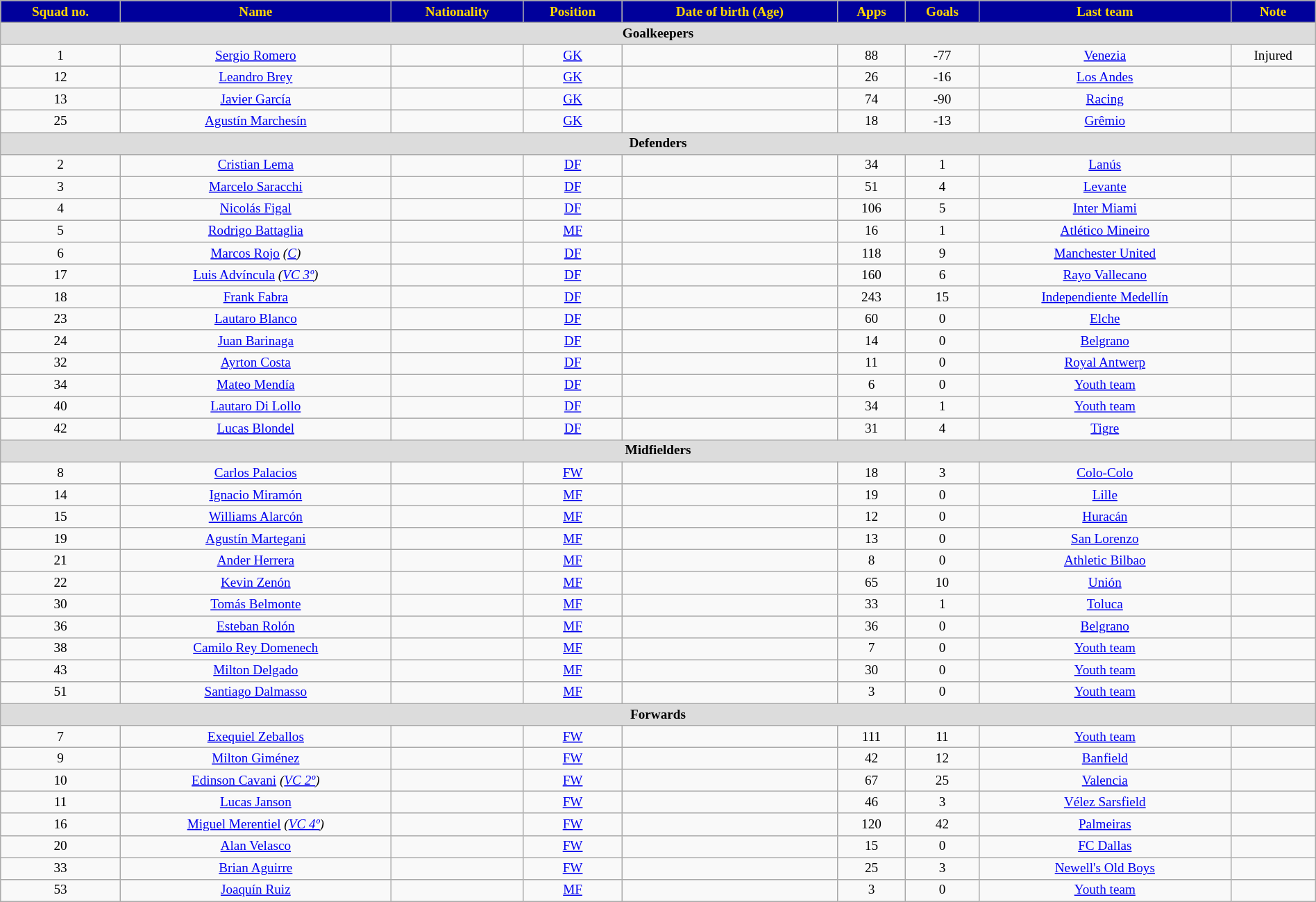<table class="wikitable"  style="text-align:center; font-size:80%; width:100%;">
<tr>
<th style="background:#00009B; color:gold; text-align:center;">Squad no.</th>
<th style="background:#00009B; color:gold; text-align:center;">Name</th>
<th style="background:#00009B; color:gold; text-align:center;">Nationality</th>
<th style="background:#00009B; color:gold; text-align:center;">Position</th>
<th style="background:#00009B; color:gold; text-align:center;">Date of birth (Age)</th>
<th style="background:#00009B; color:gold; text-align:center;">Apps</th>
<th style="background:#00009B; color:gold; text-align:center;">Goals</th>
<th style="background:#00009B; color:gold; text-align:center;">Last team</th>
<th style="background:#00009B; color:gold; text-align:center;">Note</th>
</tr>
<tr>
<th colspan="9"  style="background:#dcdcdc; text-align:center;">Goalkeepers</th>
</tr>
<tr>
<td>1</td>
<td><a href='#'>Sergio Romero</a></td>
<td></td>
<td><a href='#'>GK</a></td>
<td></td>
<td>88</td>
<td>-77</td>
<td> <a href='#'>Venezia</a></td>
<td>Injured</td>
</tr>
<tr>
<td>12</td>
<td><a href='#'>Leandro Brey</a></td>
<td></td>
<td><a href='#'>GK</a></td>
<td></td>
<td>26</td>
<td>-16</td>
<td> <a href='#'>Los Andes</a></td>
<td></td>
</tr>
<tr>
<td>13</td>
<td><a href='#'>Javier García</a></td>
<td></td>
<td><a href='#'>GK</a></td>
<td></td>
<td>74</td>
<td>-90</td>
<td> <a href='#'>Racing</a></td>
<td></td>
</tr>
<tr>
<td>25</td>
<td><a href='#'>Agustín Marchesín</a></td>
<td></td>
<td><a href='#'>GK</a></td>
<td></td>
<td>18</td>
<td>-13</td>
<td> <a href='#'>Grêmio</a></td>
<td></td>
</tr>
<tr>
<th colspan="9"  style="background:#dcdcdc; text-align:center;">Defenders</th>
</tr>
<tr>
<td>2</td>
<td><a href='#'>Cristian Lema</a></td>
<td></td>
<td><a href='#'>DF</a></td>
<td></td>
<td>34</td>
<td>1</td>
<td> <a href='#'>Lanús</a></td>
<td></td>
</tr>
<tr>
<td>3</td>
<td><a href='#'>Marcelo Saracchi</a></td>
<td></td>
<td><a href='#'>DF</a></td>
<td></td>
<td>51</td>
<td>4</td>
<td> <a href='#'>Levante</a></td>
<td></td>
</tr>
<tr>
<td>4</td>
<td><a href='#'>Nicolás Figal</a></td>
<td></td>
<td><a href='#'>DF</a></td>
<td></td>
<td>106</td>
<td>5</td>
<td> <a href='#'>Inter Miami</a></td>
<td></td>
</tr>
<tr>
<td>5</td>
<td><a href='#'>Rodrigo Battaglia</a></td>
<td></td>
<td><a href='#'>MF</a></td>
<td></td>
<td>16</td>
<td>1</td>
<td> <a href='#'>Atlético Mineiro</a></td>
<td></td>
</tr>
<tr>
<td>6</td>
<td><a href='#'>Marcos Rojo</a> <em>(<a href='#'>C</a>)</em></td>
<td></td>
<td><a href='#'>DF</a></td>
<td></td>
<td>118</td>
<td>9</td>
<td> <a href='#'>Manchester United</a></td>
<td></td>
</tr>
<tr>
<td>17</td>
<td><a href='#'>Luis Advíncula</a> <em>(<a href='#'>VC 3º</a>)</em></td>
<td></td>
<td><a href='#'>DF</a></td>
<td></td>
<td>160</td>
<td>6</td>
<td> <a href='#'>Rayo Vallecano</a></td>
<td></td>
</tr>
<tr>
<td>18</td>
<td><a href='#'>Frank Fabra</a></td>
<td></td>
<td><a href='#'>DF</a></td>
<td></td>
<td>243</td>
<td>15</td>
<td> <a href='#'>Independiente Medellín</a></td>
<td></td>
</tr>
<tr>
<td>23</td>
<td><a href='#'>Lautaro Blanco</a></td>
<td></td>
<td><a href='#'>DF</a></td>
<td></td>
<td>60</td>
<td>0</td>
<td> <a href='#'>Elche</a></td>
<td></td>
</tr>
<tr>
<td>24</td>
<td><a href='#'>Juan Barinaga</a></td>
<td></td>
<td><a href='#'>DF</a></td>
<td></td>
<td>14</td>
<td>0</td>
<td> <a href='#'>Belgrano</a></td>
<td></td>
</tr>
<tr>
<td>32</td>
<td><a href='#'>Ayrton Costa</a></td>
<td></td>
<td><a href='#'>DF</a></td>
<td></td>
<td>11</td>
<td>0</td>
<td> <a href='#'>Royal Antwerp</a></td>
<td></td>
</tr>
<tr>
<td>34</td>
<td><a href='#'>Mateo Mendía</a></td>
<td></td>
<td><a href='#'>DF</a></td>
<td></td>
<td>6</td>
<td>0</td>
<td> <a href='#'>Youth team</a></td>
<td></td>
</tr>
<tr>
<td>40</td>
<td><a href='#'>Lautaro Di Lollo</a></td>
<td></td>
<td><a href='#'>DF</a></td>
<td></td>
<td>34</td>
<td>1</td>
<td> <a href='#'>Youth team</a></td>
<td></td>
</tr>
<tr>
<td>42</td>
<td><a href='#'>Lucas Blondel</a></td>
<td></td>
<td><a href='#'>DF</a></td>
<td></td>
<td>31</td>
<td>4</td>
<td> <a href='#'>Tigre</a></td>
<td></td>
</tr>
<tr>
<th colspan="9"  style="background:#dcdcdc; text-align:center;">Midfielders</th>
</tr>
<tr>
<td>8</td>
<td><a href='#'>Carlos Palacios</a></td>
<td></td>
<td><a href='#'>FW</a></td>
<td></td>
<td>18</td>
<td>3</td>
<td> <a href='#'>Colo-Colo</a></td>
<td></td>
</tr>
<tr>
<td>14</td>
<td><a href='#'>Ignacio Miramón</a></td>
<td></td>
<td><a href='#'>MF</a></td>
<td></td>
<td>19</td>
<td>0</td>
<td> <a href='#'>Lille</a></td>
<td></td>
</tr>
<tr>
<td>15</td>
<td><a href='#'>Williams Alarcón</a></td>
<td></td>
<td><a href='#'>MF</a></td>
<td></td>
<td>12</td>
<td>0</td>
<td> <a href='#'>Huracán</a></td>
<td></td>
</tr>
<tr>
<td>19</td>
<td><a href='#'>Agustín Martegani</a></td>
<td></td>
<td><a href='#'>MF</a></td>
<td></td>
<td>13</td>
<td>0</td>
<td> <a href='#'>San Lorenzo</a></td>
<td></td>
</tr>
<tr>
<td>21</td>
<td><a href='#'>Ander Herrera</a></td>
<td></td>
<td><a href='#'>MF</a></td>
<td></td>
<td>8</td>
<td>0</td>
<td> <a href='#'>Athletic Bilbao</a></td>
<td></td>
</tr>
<tr>
<td>22</td>
<td><a href='#'>Kevin Zenón</a></td>
<td></td>
<td><a href='#'>MF</a></td>
<td></td>
<td>65</td>
<td>10</td>
<td> <a href='#'>Unión</a></td>
<td></td>
</tr>
<tr>
<td>30</td>
<td><a href='#'>Tomás Belmonte</a></td>
<td></td>
<td><a href='#'>MF</a></td>
<td></td>
<td>33</td>
<td>1</td>
<td> <a href='#'>Toluca</a></td>
<td></td>
</tr>
<tr>
<td>36</td>
<td><a href='#'>Esteban Rolón</a></td>
<td></td>
<td><a href='#'>MF</a></td>
<td></td>
<td>36</td>
<td>0</td>
<td> <a href='#'>Belgrano</a></td>
<td></td>
</tr>
<tr>
<td>38</td>
<td><a href='#'>Camilo Rey Domenech</a></td>
<td></td>
<td><a href='#'>MF</a></td>
<td></td>
<td>7</td>
<td>0</td>
<td> <a href='#'>Youth team</a></td>
<td></td>
</tr>
<tr>
<td>43</td>
<td><a href='#'>Milton Delgado</a></td>
<td></td>
<td><a href='#'>MF</a></td>
<td></td>
<td>30</td>
<td>0</td>
<td> <a href='#'>Youth team</a></td>
<td></td>
</tr>
<tr>
<td>51</td>
<td><a href='#'>Santiago Dalmasso</a></td>
<td></td>
<td><a href='#'>MF</a></td>
<td></td>
<td>3</td>
<td>0</td>
<td> <a href='#'>Youth team</a></td>
<td></td>
</tr>
<tr>
<th colspan="9"  style="background:#dcdcdc; text-align:center;">Forwards</th>
</tr>
<tr>
<td>7</td>
<td><a href='#'>Exequiel Zeballos</a></td>
<td></td>
<td><a href='#'>FW</a></td>
<td></td>
<td>111</td>
<td>11</td>
<td> <a href='#'>Youth team</a></td>
<td></td>
</tr>
<tr>
<td>9</td>
<td><a href='#'>Milton Giménez</a></td>
<td></td>
<td><a href='#'>FW</a></td>
<td></td>
<td>42</td>
<td>12</td>
<td> <a href='#'>Banfield</a></td>
<td></td>
</tr>
<tr>
<td>10</td>
<td><a href='#'>Edinson Cavani</a> <em>(<a href='#'>VC 2º</a>)</em></td>
<td></td>
<td><a href='#'>FW</a></td>
<td></td>
<td>67</td>
<td>25</td>
<td> <a href='#'>Valencia</a></td>
<td></td>
</tr>
<tr>
<td>11</td>
<td><a href='#'>Lucas Janson</a></td>
<td></td>
<td><a href='#'>FW</a></td>
<td></td>
<td>46</td>
<td>3</td>
<td> <a href='#'>Vélez Sarsfield</a></td>
<td></td>
</tr>
<tr>
<td>16</td>
<td><a href='#'>Miguel Merentiel</a> <em>(<a href='#'>VC 4º</a>)</em></td>
<td></td>
<td><a href='#'>FW</a></td>
<td></td>
<td>120</td>
<td>42</td>
<td> <a href='#'>Palmeiras</a></td>
<td></td>
</tr>
<tr>
<td>20</td>
<td><a href='#'>Alan Velasco</a></td>
<td></td>
<td><a href='#'>FW</a></td>
<td></td>
<td>15</td>
<td>0</td>
<td> <a href='#'>FC Dallas</a></td>
<td></td>
</tr>
<tr>
<td>33</td>
<td><a href='#'>Brian Aguirre</a></td>
<td></td>
<td><a href='#'>FW</a></td>
<td></td>
<td>25</td>
<td>3</td>
<td> <a href='#'>Newell's Old Boys</a></td>
<td></td>
</tr>
<tr>
<td>53</td>
<td><a href='#'>Joaquín Ruiz</a></td>
<td></td>
<td><a href='#'>MF</a></td>
<td></td>
<td>3</td>
<td>0</td>
<td> <a href='#'>Youth team</a></td>
<td></td>
</tr>
</table>
